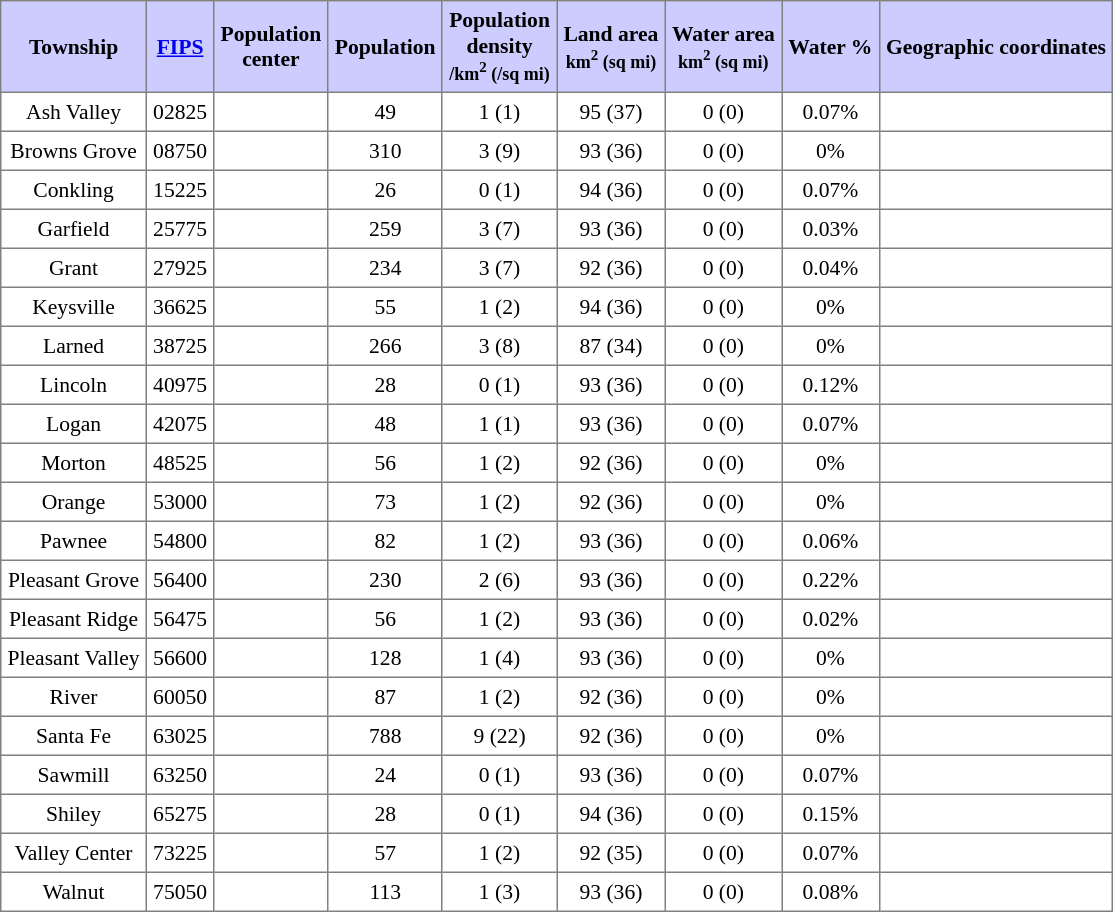<table class="toccolours" border=1 cellspacing=0 cellpadding=4 style="text-align:center; border-collapse:collapse; font-size:90%;">
<tr style="background:#ccccff">
<th>Township</th>
<th><a href='#'>FIPS</a></th>
<th>Population<br>center</th>
<th>Population</th>
<th>Population<br>density<br><small>/km<sup>2</sup> (/sq mi)</small></th>
<th>Land area<br><small>km<sup>2</sup> (sq mi)</small></th>
<th>Water area<br><small>km<sup>2</sup> (sq mi)</small></th>
<th>Water %</th>
<th>Geographic coordinates</th>
</tr>
<tr>
<td>Ash Valley</td>
<td>02825</td>
<td></td>
<td>49</td>
<td>1 (1)</td>
<td>95 (37)</td>
<td>0 (0)</td>
<td>0.07%</td>
<td></td>
</tr>
<tr>
<td>Browns Grove</td>
<td>08750</td>
<td></td>
<td>310</td>
<td>3 (9)</td>
<td>93 (36)</td>
<td>0 (0)</td>
<td>0%</td>
<td></td>
</tr>
<tr>
<td>Conkling</td>
<td>15225</td>
<td></td>
<td>26</td>
<td>0 (1)</td>
<td>94 (36)</td>
<td>0 (0)</td>
<td>0.07%</td>
<td></td>
</tr>
<tr>
<td>Garfield</td>
<td>25775</td>
<td></td>
<td>259</td>
<td>3 (7)</td>
<td>93 (36)</td>
<td>0 (0)</td>
<td>0.03%</td>
<td></td>
</tr>
<tr>
<td>Grant</td>
<td>27925</td>
<td></td>
<td>234</td>
<td>3 (7)</td>
<td>92 (36)</td>
<td>0 (0)</td>
<td>0.04%</td>
<td></td>
</tr>
<tr>
<td>Keysville</td>
<td>36625</td>
<td></td>
<td>55</td>
<td>1 (2)</td>
<td>94 (36)</td>
<td>0 (0)</td>
<td>0%</td>
<td></td>
</tr>
<tr>
<td>Larned</td>
<td>38725</td>
<td></td>
<td>266</td>
<td>3 (8)</td>
<td>87 (34)</td>
<td>0 (0)</td>
<td>0%</td>
<td></td>
</tr>
<tr>
<td>Lincoln</td>
<td>40975</td>
<td></td>
<td>28</td>
<td>0 (1)</td>
<td>93 (36)</td>
<td>0 (0)</td>
<td>0.12%</td>
<td></td>
</tr>
<tr>
<td>Logan</td>
<td>42075</td>
<td></td>
<td>48</td>
<td>1 (1)</td>
<td>93 (36)</td>
<td>0 (0)</td>
<td>0.07%</td>
<td></td>
</tr>
<tr>
<td>Morton</td>
<td>48525</td>
<td></td>
<td>56</td>
<td>1 (2)</td>
<td>92 (36)</td>
<td>0 (0)</td>
<td>0%</td>
<td></td>
</tr>
<tr>
<td>Orange</td>
<td>53000</td>
<td></td>
<td>73</td>
<td>1 (2)</td>
<td>92 (36)</td>
<td>0 (0)</td>
<td>0%</td>
<td></td>
</tr>
<tr>
<td>Pawnee</td>
<td>54800</td>
<td></td>
<td>82</td>
<td>1 (2)</td>
<td>93 (36)</td>
<td>0 (0)</td>
<td>0.06%</td>
<td></td>
</tr>
<tr>
<td>Pleasant Grove</td>
<td>56400</td>
<td></td>
<td>230</td>
<td>2 (6)</td>
<td>93 (36)</td>
<td>0 (0)</td>
<td>0.22%</td>
<td></td>
</tr>
<tr>
<td>Pleasant Ridge</td>
<td>56475</td>
<td></td>
<td>56</td>
<td>1 (2)</td>
<td>93 (36)</td>
<td>0 (0)</td>
<td>0.02%</td>
<td></td>
</tr>
<tr>
<td>Pleasant Valley</td>
<td>56600</td>
<td></td>
<td>128</td>
<td>1 (4)</td>
<td>93 (36)</td>
<td>0 (0)</td>
<td>0%</td>
<td></td>
</tr>
<tr>
<td>River</td>
<td>60050</td>
<td></td>
<td>87</td>
<td>1 (2)</td>
<td>92 (36)</td>
<td>0 (0)</td>
<td>0%</td>
<td></td>
</tr>
<tr>
<td>Santa Fe</td>
<td>63025</td>
<td></td>
<td>788</td>
<td>9 (22)</td>
<td>92 (36)</td>
<td>0 (0)</td>
<td>0%</td>
<td></td>
</tr>
<tr>
<td>Sawmill</td>
<td>63250</td>
<td></td>
<td>24</td>
<td>0 (1)</td>
<td>93 (36)</td>
<td>0 (0)</td>
<td>0.07%</td>
<td></td>
</tr>
<tr>
<td>Shiley</td>
<td>65275</td>
<td></td>
<td>28</td>
<td>0 (1)</td>
<td>94 (36)</td>
<td>0 (0)</td>
<td>0.15%</td>
<td></td>
</tr>
<tr>
<td>Valley Center</td>
<td>73225</td>
<td></td>
<td>57</td>
<td>1 (2)</td>
<td>92 (35)</td>
<td>0 (0)</td>
<td>0.07%</td>
<td></td>
</tr>
<tr>
<td>Walnut</td>
<td>75050</td>
<td></td>
<td>113</td>
<td>1 (3)</td>
<td>93 (36)</td>
<td>0 (0)</td>
<td>0.08%</td>
<td></td>
</tr>
</table>
